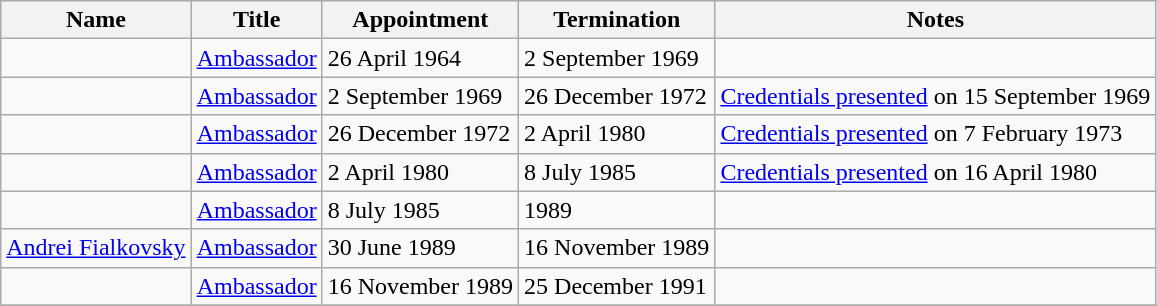<table class="wikitable">
<tr valign="middle">
<th>Name</th>
<th>Title</th>
<th>Appointment</th>
<th>Termination</th>
<th>Notes</th>
</tr>
<tr>
<td></td>
<td><a href='#'>Ambassador</a></td>
<td>26 April 1964</td>
<td>2 September 1969</td>
<td></td>
</tr>
<tr>
<td></td>
<td><a href='#'>Ambassador</a></td>
<td>2 September 1969</td>
<td>26 December 1972</td>
<td><a href='#'>Credentials presented</a> on 15 September 1969</td>
</tr>
<tr>
<td></td>
<td><a href='#'>Ambassador</a></td>
<td>26 December 1972</td>
<td>2 April 1980</td>
<td><a href='#'>Credentials presented</a> on 7 February 1973</td>
</tr>
<tr>
<td></td>
<td><a href='#'>Ambassador</a></td>
<td>2 April 1980</td>
<td>8 July 1985</td>
<td><a href='#'>Credentials presented</a> on 16 April 1980</td>
</tr>
<tr>
<td></td>
<td><a href='#'>Ambassador</a></td>
<td>8 July 1985</td>
<td>1989</td>
<td></td>
</tr>
<tr>
<td><a href='#'>Andrei Fialkovsky</a></td>
<td><a href='#'>Ambassador</a></td>
<td>30 June 1989</td>
<td>16 November 1989</td>
<td></td>
</tr>
<tr>
<td></td>
<td><a href='#'>Ambassador</a></td>
<td>16 November 1989</td>
<td>25 December 1991</td>
<td></td>
</tr>
<tr>
</tr>
</table>
